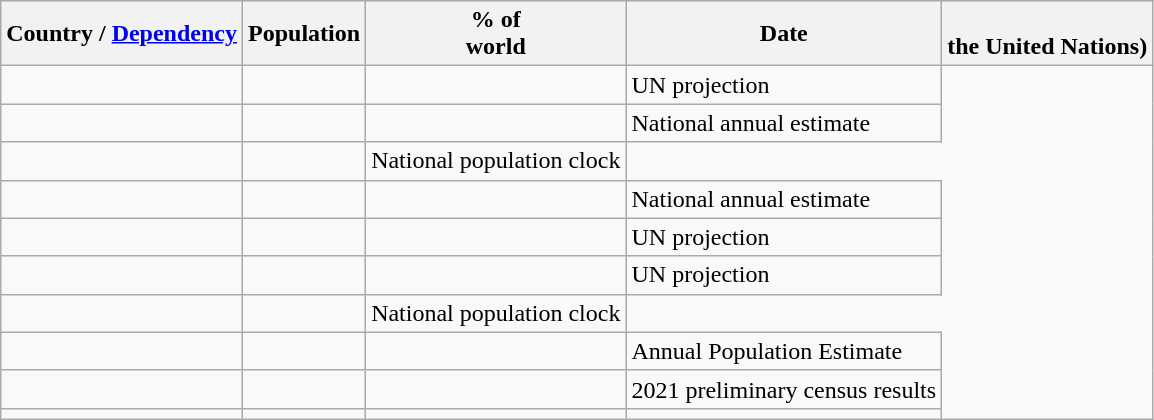<table class="sortable wikitable sticky-header static-row-numbers sort-under col1left col5left" >
<tr>
<th>Country / <a href='#'>Dependency</a></th>
<th>Population</th>
<th>% of<br>world</th>
<th>Date</th>
<th><br>the United Nations)</th>
</tr>
<tr>
<td></td>
<td></td>
<td></td>
<td>UN projection</td>
</tr>
<tr>
<td></td>
<td></td>
<td></td>
<td>National annual estimate</td>
</tr>
<tr>
<td></td>
<td></td>
<td>National population clock</td>
</tr>
<tr>
<td></td>
<td></td>
<td></td>
<td>National annual estimate</td>
</tr>
<tr>
<td></td>
<td></td>
<td></td>
<td>UN projection</td>
</tr>
<tr>
<td></td>
<td></td>
<td></td>
<td>UN projection</td>
</tr>
<tr>
<td></td>
<td></td>
<td>National population clock</td>
</tr>
<tr>
<td></td>
<td></td>
<td></td>
<td>Annual Population Estimate</td>
</tr>
<tr>
<td></td>
<td></td>
<td></td>
<td>2021 preliminary census results</td>
</tr>
<tr>
<td></td>
<td></td>
<td></td>
<td></td>
</tr>
</table>
